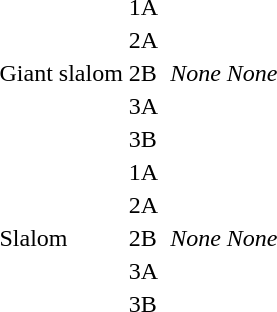<table>
<tr>
<td rowspan="5">Giant slalom</td>
<td>1A<br></td>
<td></td>
<td></td>
<td></td>
</tr>
<tr>
<td>2A<br></td>
<td></td>
<td></td>
<td></td>
</tr>
<tr>
<td>2B<br></td>
<td></td>
<td align="center"><em>None</em></td>
<td align="center"><em>None</em></td>
</tr>
<tr>
<td>3A<br></td>
<td></td>
<td></td>
<td></td>
</tr>
<tr>
<td>3B<br></td>
<td></td>
<td></td>
<td></td>
</tr>
<tr>
<td rowspan="5">Slalom</td>
<td>1A<br></td>
<td></td>
<td></td>
<td></td>
</tr>
<tr>
<td>2A<br></td>
<td></td>
<td></td>
<td></td>
</tr>
<tr>
<td>2B<br></td>
<td></td>
<td align="center"><em>None</em></td>
<td align="center"><em>None</em></td>
</tr>
<tr>
<td>3A<br></td>
<td></td>
<td></td>
<td></td>
</tr>
<tr>
<td>3B<br></td>
<td></td>
<td></td>
<td></td>
</tr>
</table>
